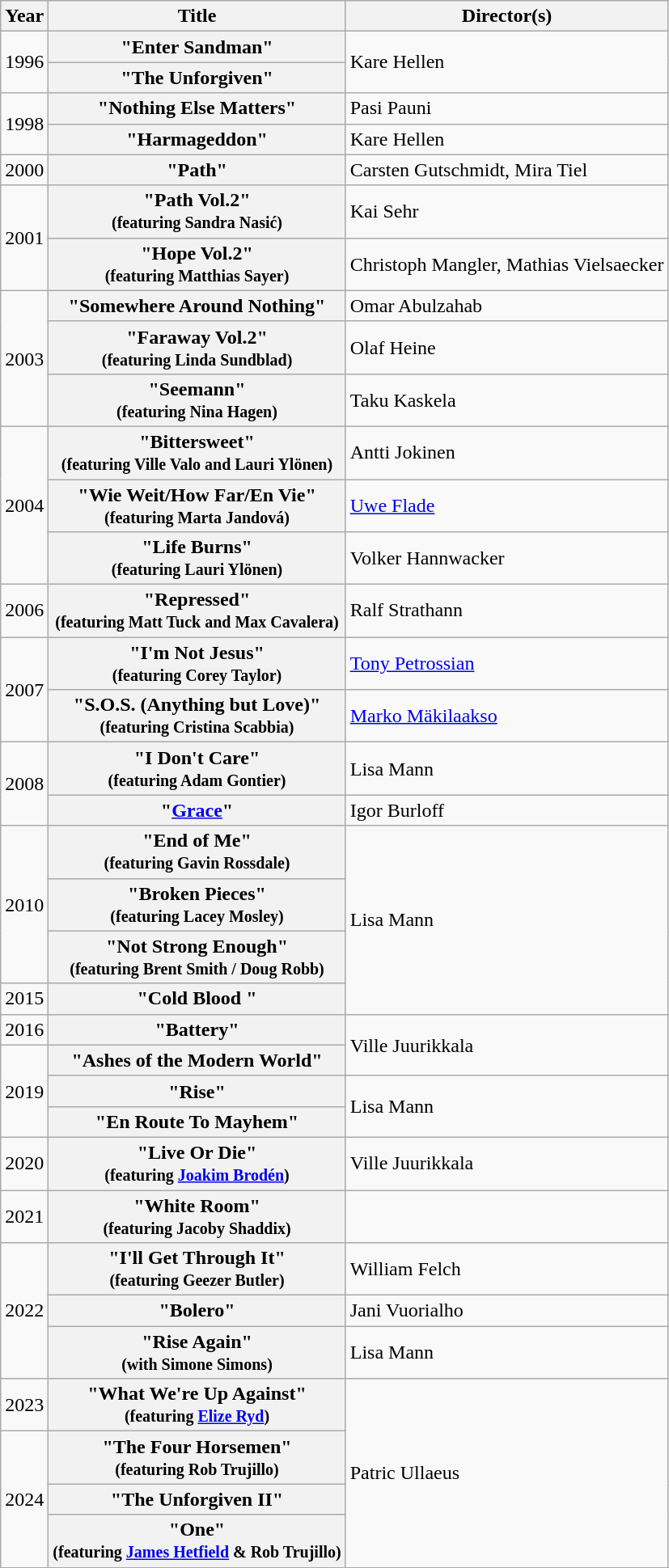<table class="wikitable plainrowheaders">
<tr>
<th>Year</th>
<th>Title</th>
<th>Director(s)</th>
</tr>
<tr>
<td rowspan="2">1996</td>
<th scope="row">"Enter Sandman"</th>
<td rowspan="2">Kare Hellen</td>
</tr>
<tr>
<th scope="row">"The Unforgiven"</th>
</tr>
<tr>
<td rowspan="2">1998</td>
<th scope="row">"Nothing Else Matters"</th>
<td>Pasi Pauni</td>
</tr>
<tr>
<th scope="row">"Harmageddon"</th>
<td>Kare Hellen</td>
</tr>
<tr>
<td>2000</td>
<th scope="row">"Path"</th>
<td>Carsten Gutschmidt, Mira Tiel</td>
</tr>
<tr>
<td rowspan="2">2001</td>
<th scope="row">"Path Vol.2"<br><small>(featuring Sandra Nasić)</small></th>
<td>Kai Sehr</td>
</tr>
<tr>
<th scope="row">"Hope Vol.2"<br><small>(featuring Matthias Sayer)</small></th>
<td>Christoph Mangler, Mathias Vielsaecker</td>
</tr>
<tr>
<td rowspan="3">2003</td>
<th scope="row">"Somewhere Around Nothing"</th>
<td>Omar Abulzahab</td>
</tr>
<tr>
<th scope="row">"Faraway Vol.2"<br><small>(featuring Linda Sundblad)</small></th>
<td>Olaf Heine</td>
</tr>
<tr>
<th scope="row">"Seemann"<br><small>(featuring Nina Hagen)</small></th>
<td>Taku Kaskela</td>
</tr>
<tr>
<td rowspan="3">2004</td>
<th scope="row">"Bittersweet"<br><small>(featuring Ville Valo and Lauri Ylönen)</small></th>
<td>Antti Jokinen</td>
</tr>
<tr>
<th scope="row">"Wie Weit/How Far/En Vie"<br><small>(featuring Marta Jandová)</small></th>
<td><a href='#'>Uwe Flade</a></td>
</tr>
<tr>
<th scope="row">"Life Burns"<br><small>(featuring Lauri Ylönen)</small></th>
<td>Volker Hannwacker</td>
</tr>
<tr>
<td>2006</td>
<th scope="row">"Repressed"<br><small>(featuring Matt Tuck and Max Cavalera)</small></th>
<td>Ralf Strathann</td>
</tr>
<tr>
<td rowspan="2">2007</td>
<th scope="row">"I'm Not Jesus"<br><small>(featuring Corey Taylor)</small></th>
<td><a href='#'>Tony Petrossian</a></td>
</tr>
<tr>
<th scope="row">"S.O.S. (Anything but Love)"<br><small>(featuring Cristina Scabbia)</small></th>
<td><a href='#'>Marko Mäkilaakso</a></td>
</tr>
<tr>
<td rowspan="2">2008</td>
<th scope="row">"I Don't Care"<br><small>(featuring Adam Gontier)</small></th>
<td>Lisa Mann</td>
</tr>
<tr>
<th scope="row">"<a href='#'>Grace</a>"</th>
<td>Igor Burloff</td>
</tr>
<tr>
<td rowspan="3">2010</td>
<th scope="row">"End of Me"<br><small>(featuring Gavin Rossdale)</small></th>
<td rowspan="4">Lisa Mann</td>
</tr>
<tr>
<th scope="row">"Broken Pieces"<br><small>(featuring Lacey Mosley)</small></th>
</tr>
<tr>
<th scope="row">"Not Strong Enough"<br><small>(featuring Brent Smith / Doug Robb)</small></th>
</tr>
<tr>
<td rowspan="1">2015</td>
<th scope="row">"Cold Blood "</th>
</tr>
<tr>
<td>2016</td>
<th scope="row">"Battery"</th>
<td rowspan="2">Ville Juurikkala</td>
</tr>
<tr>
<td rowspan="3">2019</td>
<th scope="row">"Ashes of the Modern World"</th>
</tr>
<tr>
<th scope="row">"Rise"</th>
<td rowspan="2">Lisa Mann</td>
</tr>
<tr>
<th scope="row">"En Route To Mayhem"</th>
</tr>
<tr>
<td>2020</td>
<th scope="row">"Live Or Die"<br><small>(featuring <a href='#'>Joakim Brodén</a>)</small></th>
<td>Ville Juurikkala</td>
</tr>
<tr>
<td>2021</td>
<th scope="row">"White Room"<br><small>(featuring Jacoby Shaddix)</small></th>
<td></td>
</tr>
<tr>
<td rowspan="3">2022</td>
<th scope="row">"I'll Get Through It"<br><small>(featuring Geezer Butler)</small></th>
<td>William Felch</td>
</tr>
<tr>
<th scope="row">"Bolero"</th>
<td>Jani Vuorialho</td>
</tr>
<tr>
<th scope="row">"Rise Again"<br><small>(with Simone Simons)</small></th>
<td>Lisa Mann</td>
</tr>
<tr>
<td>2023</td>
<th scope="row">"What We're Up Against"<br><small>(featuring <a href='#'>Elize Ryd</a>)</small></th>
<td rowspan="4">Patric Ullaeus</td>
</tr>
<tr>
<td rowspan="4">2024</td>
<th scope="row">"The Four Horsemen"<br><small>(featuring Rob Trujillo)</small></th>
</tr>
<tr>
<th scope="row">"The Unforgiven II"</th>
</tr>
<tr>
<th scope="row">"One"<br><small>(featuring <a href='#'>James Hetfield</a> & Rob Trujillo)</small></th>
</tr>
</table>
